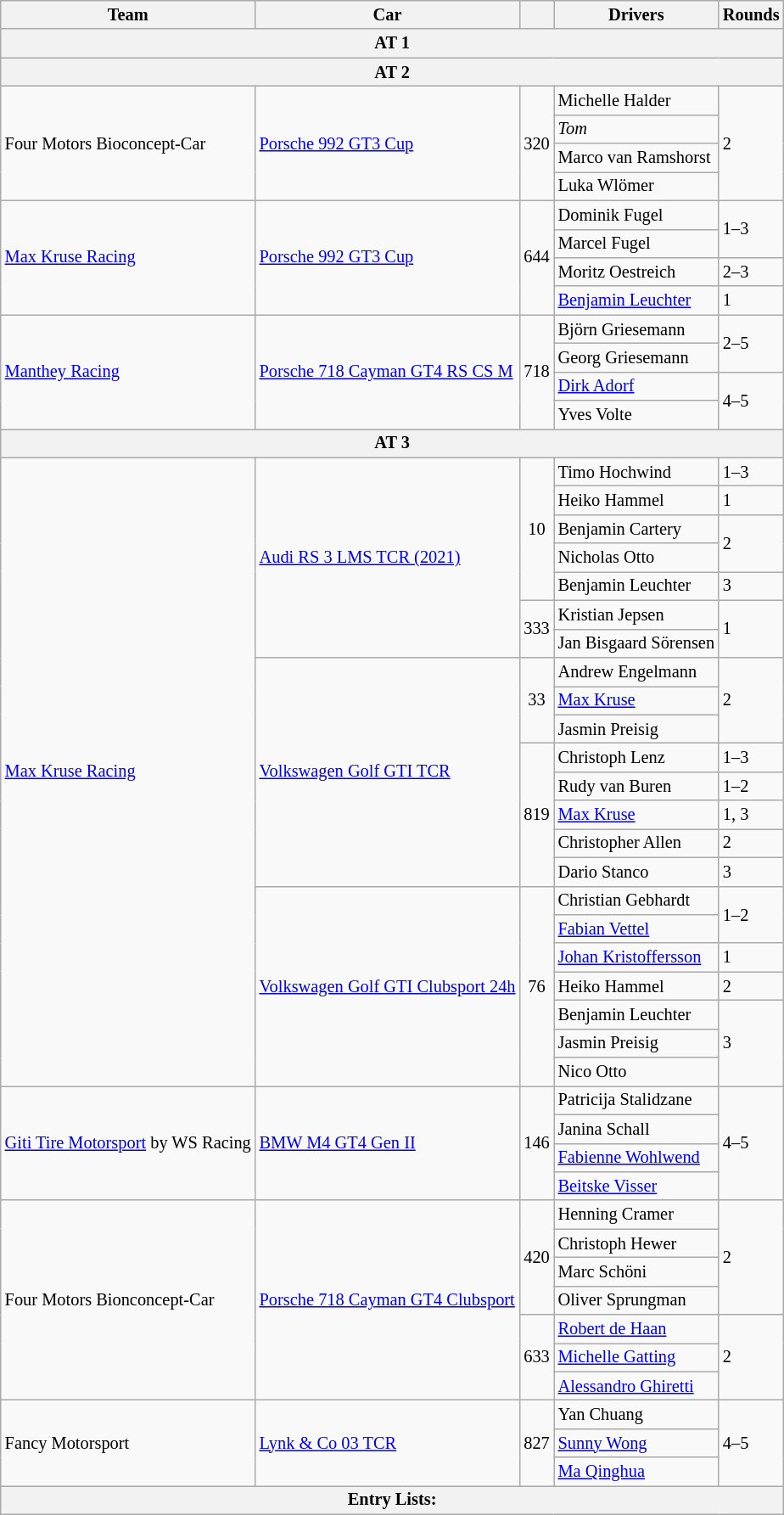<table class="wikitable" style="font-size: 85%;">
<tr>
<th>Team</th>
<th>Car</th>
<th></th>
<th>Drivers</th>
<th>Rounds</th>
</tr>
<tr>
<th colspan="5">AT 1</th>
</tr>
<tr>
<th colspan="5">AT 2</th>
</tr>
<tr>
<td rowspan="4"> Four Motors Bioconcept-Car</td>
<td rowspan="4"><a href='#'>Porsche 992 GT3 Cup</a></td>
<td rowspan="4" align="center">320</td>
<td> Michelle Halder</td>
<td rowspan="4">2</td>
</tr>
<tr>
<td> <em>Tom</em></td>
</tr>
<tr>
<td> Marco van Ramshorst</td>
</tr>
<tr>
<td> Luka Wlömer</td>
</tr>
<tr>
<td rowspan="4"> <a href='#'>Max Kruse Racing</a></td>
<td rowspan="4"><a href='#'>Porsche 992 GT3 Cup</a></td>
<td rowspan="4" align="center">644</td>
<td> Dominik Fugel</td>
<td rowspan="2">1–3</td>
</tr>
<tr>
<td> Marcel Fugel</td>
</tr>
<tr>
<td> Moritz Oestreich</td>
<td>2–3</td>
</tr>
<tr>
<td> <a href='#'>Benjamin Leuchter</a></td>
<td>1</td>
</tr>
<tr>
<td rowspan="4"> <a href='#'>Manthey Racing</a></td>
<td rowspan="4"><a href='#'>Porsche 718 Cayman GT4 RS CS M</a></td>
<td rowspan="4" align="center">718</td>
<td> Björn Griesemann</td>
<td rowspan="2">2–5</td>
</tr>
<tr>
<td> Georg Griesemann</td>
</tr>
<tr>
<td> <a href='#'>Dirk Adorf</a></td>
<td rowspan="2">4–5</td>
</tr>
<tr>
<td> Yves Volte</td>
</tr>
<tr>
<th colspan="5">AT 3</th>
</tr>
<tr>
<td rowspan="22"> <a href='#'>Max Kruse Racing</a></td>
<td rowspan="7"><a href='#'>Audi RS 3 LMS TCR (2021)</a></td>
<td rowspan="5" align="center">10</td>
<td> Timo Hochwind</td>
<td>1–3</td>
</tr>
<tr>
<td> Heiko Hammel</td>
<td>1</td>
</tr>
<tr>
<td> Benjamin Cartery</td>
<td rowspan="2">2</td>
</tr>
<tr>
<td> Nicholas Otto</td>
</tr>
<tr>
<td> Benjamin Leuchter</td>
<td>3</td>
</tr>
<tr>
<td rowspan="2" align"=center">333</td>
<td> Kristian Jepsen</td>
<td rowspan="2">1</td>
</tr>
<tr>
<td> Jan Bisgaard Sörensen</td>
</tr>
<tr>
<td rowspan="8"><a href='#'>Volkswagen Golf GTI TCR</a></td>
<td rowspan="3" align="center">33</td>
<td> Andrew Engelmann</td>
<td rowspan="3">2</td>
</tr>
<tr>
<td> <a href='#'>Max Kruse</a></td>
</tr>
<tr>
<td> Jasmin Preisig</td>
</tr>
<tr>
<td rowspan="5" align="center">819</td>
<td> Christoph Lenz</td>
<td>1–3</td>
</tr>
<tr>
<td> Rudy van Buren</td>
<td>1–2</td>
</tr>
<tr>
<td> <a href='#'>Max Kruse</a></td>
<td>1, 3</td>
</tr>
<tr>
<td> Christopher Allen</td>
<td>2</td>
</tr>
<tr>
<td> Dario Stanco</td>
<td>3</td>
</tr>
<tr>
<td rowspan="7"><a href='#'>Volkswagen Golf GTI Clubsport 24h</a></td>
<td rowspan="7" align="center">76</td>
<td> Christian Gebhardt</td>
<td rowspan="2">1–2</td>
</tr>
<tr>
<td> <a href='#'>Fabian Vettel</a></td>
</tr>
<tr>
<td> <a href='#'>Johan Kristoffersson</a></td>
<td>1</td>
</tr>
<tr>
<td> Heiko Hammel</td>
<td>2</td>
</tr>
<tr>
<td> Benjamin Leuchter</td>
<td rowspan="3">3</td>
</tr>
<tr>
<td> Jasmin Preisig</td>
</tr>
<tr>
<td> Nico Otto</td>
</tr>
<tr>
<td rowspan="4"> <a href='#'>Giti Tire Motorsport</a> by WS Racing</td>
<td rowspan="4"><a href='#'>BMW M4 GT4 Gen II</a></td>
<td rowspan="4" align="center">146</td>
<td> Patricija Stalidzane</td>
<td rowspan="4">4–5</td>
</tr>
<tr>
<td> Janina Schall</td>
</tr>
<tr>
<td> <a href='#'>Fabienne Wohlwend</a></td>
</tr>
<tr>
<td> <a href='#'>Beitske Visser</a></td>
</tr>
<tr>
<td rowspan="7"> Four Motors Bionconcept-Car</td>
<td rowspan="7"><a href='#'>Porsche 718 Cayman GT4 Clubsport</a></td>
<td rowspan="4" align="center">420</td>
<td> Henning Cramer</td>
<td rowspan="4">2</td>
</tr>
<tr>
<td> Christoph Hewer</td>
</tr>
<tr>
<td> Marc Schöni</td>
</tr>
<tr>
<td> Oliver Sprungman</td>
</tr>
<tr>
<td rowspan="3" align="center">633</td>
<td> <a href='#'>Robert de Haan</a></td>
<td rowspan="3">2</td>
</tr>
<tr>
<td> <a href='#'>Michelle Gatting</a></td>
</tr>
<tr>
<td> <a href='#'>Alessandro Ghiretti</a></td>
</tr>
<tr>
<td rowspan="3"> Fancy Motorsport</td>
<td rowspan="3"><a href='#'>Lynk & Co 03 TCR</a></td>
<td rowspan="3" align="center">827</td>
<td> Yan Chuang</td>
<td rowspan="3">4–5</td>
</tr>
<tr>
<td> <a href='#'>Sunny Wong</a></td>
</tr>
<tr>
<td> <a href='#'>Ma Qinghua</a></td>
</tr>
<tr>
<th colspan=5>Entry Lists:</th>
</tr>
</table>
